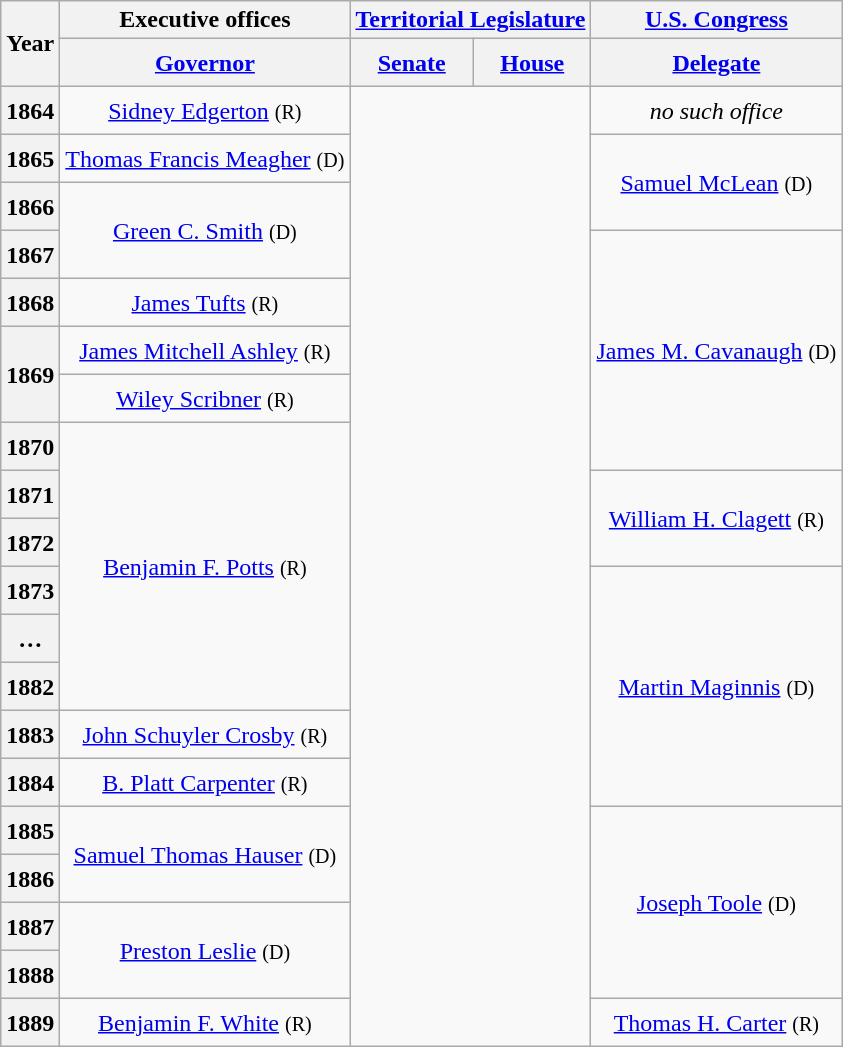<table class="wikitable sortable sticky-header-multi" style="text-align:center">
<tr>
<th rowspan=2 class=unsortable>Year</th>
<th>Executive offices</th>
<th colspan=2><a href='#'>Territorial Legislature</a></th>
<th><a href='#'>U.S. Congress</a></th>
</tr>
<tr style="height:2em">
<th class=unsortable><a href='#'>Governor</a></th>
<th class=unsortable><a href='#'>Senate</a></th>
<th class=unsortable><a href='#'>House</a></th>
<th class=unsortable><a href='#'>Delegate</a></th>
</tr>
<tr style="height:2em">
<th>1864</th>
<td><a href='#'>Sidney Edgerton</a> <small>(R)</small></td>
<td colspan=2 rowspan=20></td>
<td><em>no such office</em></td>
</tr>
<tr style="height:2em">
<th>1865</th>
<td><a href='#'>Thomas Francis Meagher</a> <small>(D)</small></td>
<td rowspan=2 ><a href='#'>Samuel McLean</a> <small>(D)</small></td>
</tr>
<tr style="height:2em">
<th>1866</th>
<td rowspan=2 ><a href='#'>Green C. Smith</a> <small>(D)</small></td>
</tr>
<tr style="height:2em">
<th>1867</th>
<td rowspan=5 ><a href='#'>James M. Cavanaugh</a> <small>(D)</small></td>
</tr>
<tr style="height:2em">
<th>1868</th>
<td><a href='#'>James Tufts</a> <small>(R)</small></td>
</tr>
<tr style="height:2em">
<th rowspan=2>1869</th>
<td><a href='#'>James Mitchell Ashley</a> <small>(R)</small></td>
</tr>
<tr style="height:2em">
<td><a href='#'>Wiley Scribner</a> <small>(R)</small></td>
</tr>
<tr style="height:2em">
<th>1870</th>
<td rowspan=6 ><a href='#'>Benjamin F. Potts</a> <small>(R)</small></td>
</tr>
<tr style="height:2em">
<th>1871</th>
<td rowspan=2 ><a href='#'>William H. Clagett</a> <small>(R)</small></td>
</tr>
<tr style="height:2em">
<th>1872</th>
</tr>
<tr style="height:2em">
<th>1873</th>
<td rowspan=5 ><a href='#'>Martin Maginnis</a> <small>(D)</small></td>
</tr>
<tr style="height:2em">
<th>…</th>
</tr>
<tr style="height:2em">
<th>1882</th>
</tr>
<tr style="height:2em">
<th>1883</th>
<td><a href='#'>John Schuyler Crosby</a> <small>(R)</small></td>
</tr>
<tr style="height:2em">
<th>1884</th>
<td><a href='#'>B. Platt Carpenter</a> <small>(R)</small></td>
</tr>
<tr style="height:2em">
<th>1885</th>
<td rowspan=2 ><a href='#'>Samuel Thomas Hauser</a> <small>(D)</small></td>
<td rowspan=4 ><a href='#'>Joseph Toole</a> <small>(D)</small></td>
</tr>
<tr style="height:2em">
<th>1886</th>
</tr>
<tr style="height:2em">
<th>1887</th>
<td rowspan=2 ><a href='#'>Preston Leslie</a> <small>(D)</small></td>
</tr>
<tr style="height:2em">
<th>1888</th>
</tr>
<tr style="height:2em">
<th>1889</th>
<td><a href='#'>Benjamin F. White</a> <small>(R)</small></td>
<td><a href='#'>Thomas H. Carter</a> <small>(R)</small></td>
</tr>
</table>
